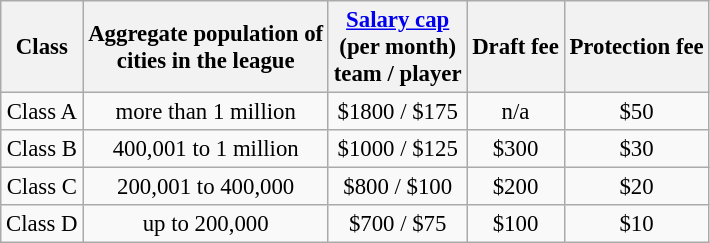<table class="wikitable" style="text-align:center; font-size: 95%;">
<tr>
<th>Class</th>
<th>Aggregate population of<br>cities in the league</th>
<th><a href='#'>Salary cap</a><br>(per month)<br>team / player</th>
<th>Draft fee</th>
<th>Protection fee</th>
</tr>
<tr>
<td>Class A</td>
<td>more than 1 million</td>
<td>$1800 / $175</td>
<td>n/a</td>
<td>$50</td>
</tr>
<tr>
<td>Class B</td>
<td>400,001 to 1 million</td>
<td>$1000 / $125</td>
<td>$300</td>
<td>$30</td>
</tr>
<tr>
<td>Class C</td>
<td>200,001 to 400,000</td>
<td>$800 / $100</td>
<td>$200</td>
<td>$20</td>
</tr>
<tr>
<td>Class D</td>
<td>up to 200,000</td>
<td>$700 / $75</td>
<td>$100</td>
<td>$10</td>
</tr>
</table>
